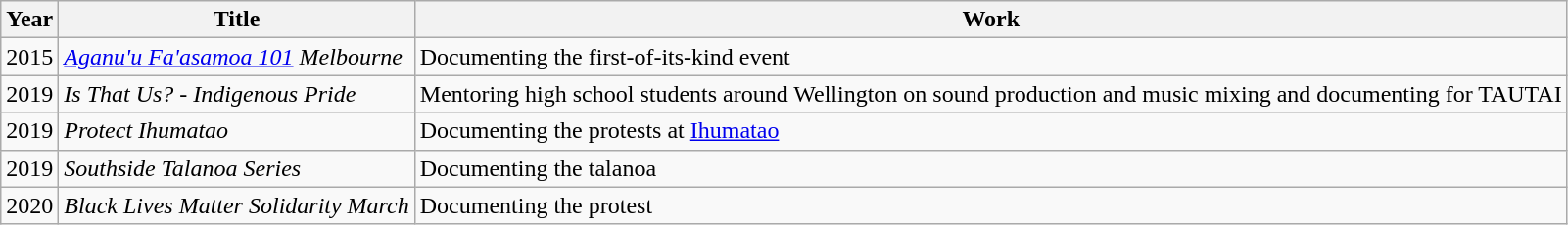<table class="wikitable">
<tr>
<th>Year</th>
<th>Title</th>
<th>Work</th>
</tr>
<tr>
<td>2015</td>
<td><em><a href='#'>Aganu'u Fa'asamoa 101</a> Melbourne</em></td>
<td>Documenting the first-of-its-kind event</td>
</tr>
<tr>
<td>2019</td>
<td><em>Is That Us? - Indigenous Pride</em></td>
<td>Mentoring high school students around Wellington on sound production and music mixing and documenting for TAUTAI</td>
</tr>
<tr>
<td>2019</td>
<td><em>Protect Ihumatao</em></td>
<td>Documenting the protests at <a href='#'>Ihumatao</a></td>
</tr>
<tr>
<td>2019</td>
<td><em>Southside Talanoa Series</em></td>
<td>Documenting the talanoa</td>
</tr>
<tr>
<td>2020</td>
<td><em>Black Lives Matter Solidarity March</em></td>
<td>Documenting the protest</td>
</tr>
</table>
